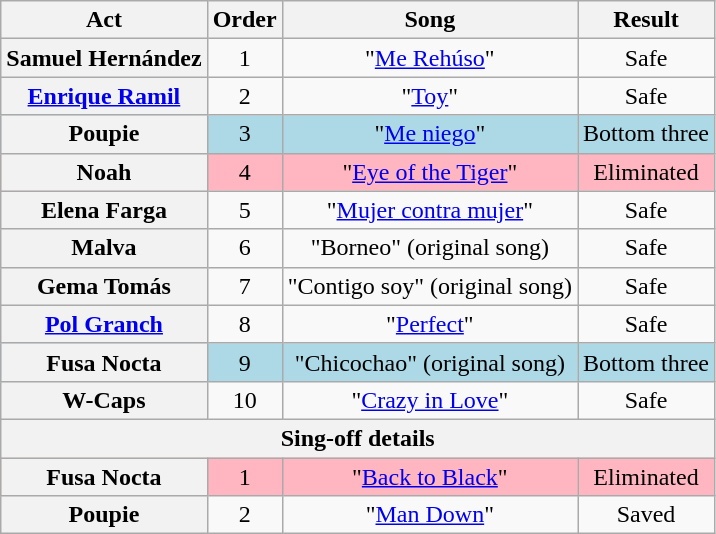<table class="wikitable plainrowheaders" style="text-align:center">
<tr>
<th>Act</th>
<th>Order</th>
<th>Song</th>
<th>Result</th>
</tr>
<tr>
<th>Samuel Hernández</th>
<td>1</td>
<td>"<a href='#'>Me Rehúso</a>"</td>
<td>Safe</td>
</tr>
<tr>
<th><a href='#'>Enrique Ramil</a></th>
<td>2</td>
<td>"<a href='#'>Toy</a>"</td>
<td>Safe</td>
</tr>
<tr style="background:lightblue">
<th>Poupie</th>
<td>3</td>
<td>"<a href='#'>Me niego</a>"</td>
<td>Bottom three</td>
</tr>
<tr style="background:lightpink">
<th>Noah</th>
<td>4</td>
<td>"<a href='#'>Eye of the Tiger</a>"</td>
<td>Eliminated</td>
</tr>
<tr>
<th>Elena Farga</th>
<td>5</td>
<td>"<a href='#'>Mujer contra mujer</a>"</td>
<td>Safe</td>
</tr>
<tr>
<th>Malva</th>
<td>6</td>
<td>"Borneo" (original song)</td>
<td>Safe</td>
</tr>
<tr>
<th>Gema Tomás</th>
<td>7</td>
<td>"Contigo soy" (original song)</td>
<td>Safe</td>
</tr>
<tr>
<th><a href='#'>Pol Granch</a></th>
<td>8</td>
<td>"<a href='#'>Perfect</a>"</td>
<td>Safe</td>
</tr>
<tr style="background:lightblue">
<th>Fusa Nocta</th>
<td>9</td>
<td>"Chicochao" (original song)</td>
<td>Bottom three</td>
</tr>
<tr>
<th>W-Caps</th>
<td>10</td>
<td>"<a href='#'>Crazy in Love</a>"</td>
<td>Safe</td>
</tr>
<tr>
<th colspan="4">Sing-off details</th>
</tr>
<tr style="background:lightpink">
<th>Fusa Nocta</th>
<td>1</td>
<td>"<a href='#'>Back to Black</a>"</td>
<td>Eliminated</td>
</tr>
<tr>
<th>Poupie</th>
<td>2</td>
<td>"<a href='#'>Man Down</a>"</td>
<td>Saved</td>
</tr>
</table>
